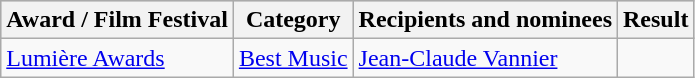<table class="wikitable plainrowheaders sortable">
<tr style="background:#ccc; text-align:center;">
<th scope="col">Award / Film Festival</th>
<th scope="col">Category</th>
<th scope="col">Recipients and nominees</th>
<th scope="col">Result</th>
</tr>
<tr>
<td><a href='#'>Lumière Awards</a></td>
<td><a href='#'>Best Music</a></td>
<td><a href='#'>Jean-Claude Vannier</a></td>
<td></td>
</tr>
</table>
